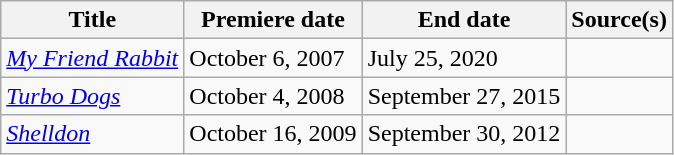<table class="wikitable sortable">
<tr>
<th>Title</th>
<th>Premiere date</th>
<th>End date</th>
<th>Source(s)</th>
</tr>
<tr>
<td><em><a href='#'>My Friend Rabbit</a></em></td>
<td>October 6, 2007</td>
<td>July 25, 2020</td>
<td></td>
</tr>
<tr>
<td><em><a href='#'>Turbo Dogs</a></em></td>
<td>October 4, 2008</td>
<td>September 27, 2015</td>
<td></td>
</tr>
<tr>
<td><em><a href='#'>Shelldon</a></em></td>
<td>October 16, 2009</td>
<td>September 30, 2012</td>
<td></td>
</tr>
</table>
